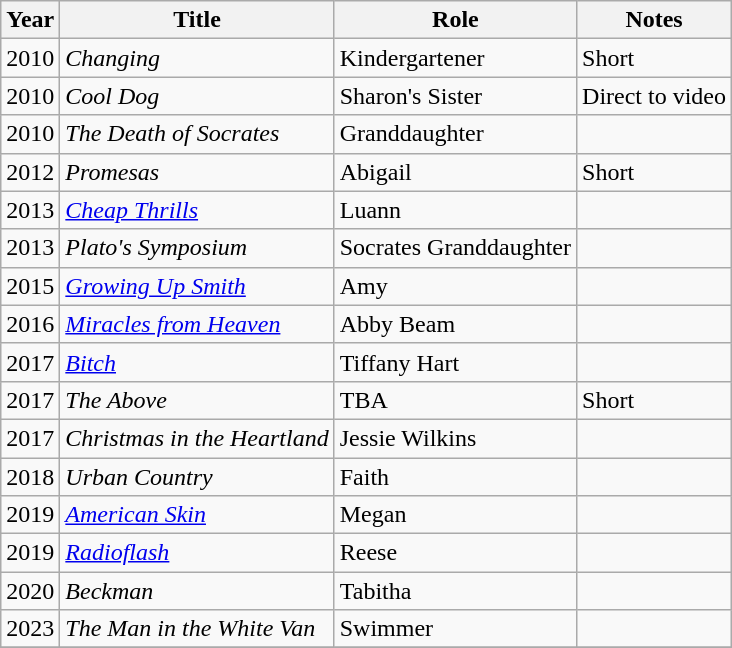<table class="wikitable sortable">
<tr>
<th>Year</th>
<th>Title</th>
<th>Role</th>
<th>Notes</th>
</tr>
<tr>
<td>2010</td>
<td><em>Changing</em></td>
<td>Kindergartener</td>
<td>Short</td>
</tr>
<tr>
<td>2010</td>
<td><em>Cool Dog</em></td>
<td>Sharon's Sister</td>
<td>Direct to video</td>
</tr>
<tr>
<td>2010</td>
<td><em>The Death of Socrates</em></td>
<td>Granddaughter</td>
<td></td>
</tr>
<tr>
<td>2012</td>
<td><em>Promesas</em></td>
<td>Abigail</td>
<td>Short</td>
</tr>
<tr>
<td>2013</td>
<td><em><a href='#'>Cheap Thrills</a></em></td>
<td>Luann</td>
<td></td>
</tr>
<tr>
<td>2013</td>
<td><em>Plato's Symposium</em></td>
<td>Socrates Granddaughter</td>
<td></td>
</tr>
<tr>
<td>2015</td>
<td><em><a href='#'>Growing Up Smith</a></em></td>
<td>Amy</td>
<td></td>
</tr>
<tr>
<td>2016</td>
<td><em><a href='#'>Miracles from Heaven</a></em></td>
<td>Abby Beam</td>
<td></td>
</tr>
<tr>
<td>2017</td>
<td><em><a href='#'>Bitch</a></em></td>
<td>Tiffany Hart</td>
<td></td>
</tr>
<tr>
<td>2017</td>
<td><em>The Above</em></td>
<td>TBA</td>
<td>Short</td>
</tr>
<tr>
<td>2017</td>
<td><em>Christmas in the Heartland</em></td>
<td>Jessie Wilkins</td>
<td></td>
</tr>
<tr>
<td>2018</td>
<td><em>Urban Country</em></td>
<td>Faith</td>
<td></td>
</tr>
<tr>
<td>2019</td>
<td><em><a href='#'>American Skin</a></em></td>
<td>Megan</td>
<td></td>
</tr>
<tr>
<td>2019</td>
<td><em><a href='#'>Radioflash</a></em></td>
<td>Reese</td>
<td></td>
</tr>
<tr>
<td>2020</td>
<td><em>Beckman</em></td>
<td>Tabitha</td>
<td></td>
</tr>
<tr>
<td>2023</td>
<td><em>The Man in the White Van</em></td>
<td>Swimmer</td>
<td></td>
</tr>
<tr>
</tr>
</table>
